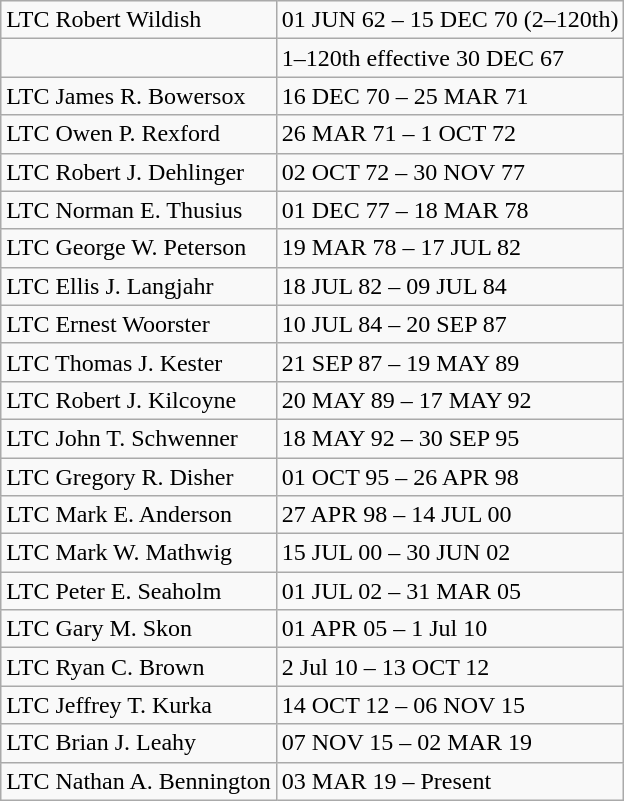<table class="wikitable">
<tr>
<td>LTC Robert Wildish</td>
<td>01 JUN 62 – 15 DEC 70 (2–120th)</td>
</tr>
<tr>
<td></td>
<td>1–120th effective 30 DEC 67</td>
</tr>
<tr>
<td>LTC James R. Bowersox</td>
<td>16 DEC 70 – 25 MAR 71</td>
</tr>
<tr>
<td>LTC Owen P. Rexford</td>
<td>26 MAR 71 – 1 OCT 72</td>
</tr>
<tr>
<td>LTC Robert J. Dehlinger</td>
<td>02 OCT 72 – 30 NOV 77</td>
</tr>
<tr>
<td>LTC Norman E. Thusius</td>
<td>01 DEC 77 – 18 MAR 78</td>
</tr>
<tr>
<td>LTC George W. Peterson</td>
<td>19 MAR 78 – 17 JUL 82</td>
</tr>
<tr>
<td>LTC Ellis J. Langjahr</td>
<td>18 JUL 82 – 09 JUL 84</td>
</tr>
<tr>
<td>LTC Ernest Woorster</td>
<td>10 JUL 84 – 20 SEP 87</td>
</tr>
<tr>
<td>LTC Thomas J. Kester</td>
<td>21 SEP 87 – 19 MAY 89</td>
</tr>
<tr>
<td>LTC Robert J. Kilcoyne</td>
<td>20 MAY 89 – 17 MAY 92</td>
</tr>
<tr>
<td>LTC John T. Schwenner</td>
<td>18 MAY 92 – 30 SEP 95</td>
</tr>
<tr>
<td>LTC Gregory R. Disher</td>
<td>01 OCT 95 – 26 APR 98</td>
</tr>
<tr>
<td>LTC Mark E. Anderson</td>
<td>27 APR 98 – 14 JUL 00</td>
</tr>
<tr>
<td>LTC Mark W. Mathwig</td>
<td>15 JUL 00 – 30 JUN 02</td>
</tr>
<tr>
<td>LTC Peter E. Seaholm</td>
<td>01 JUL 02 – 31 MAR 05</td>
</tr>
<tr>
<td>LTC Gary M. Skon</td>
<td>01 APR 05 – 1 Jul 10</td>
</tr>
<tr>
<td>LTC Ryan C. Brown</td>
<td>2 Jul 10 – 13 OCT 12</td>
</tr>
<tr>
<td>LTC Jeffrey T. Kurka</td>
<td>14 OCT 12 – 06 NOV 15</td>
</tr>
<tr>
<td>LTC Brian J. Leahy</td>
<td>07 NOV 15 – 02 MAR 19</td>
</tr>
<tr>
<td>LTC Nathan A. Bennington</td>
<td>03 MAR 19 – Present</td>
</tr>
</table>
